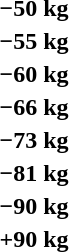<table>
<tr>
<th rowspan=2>−50 kg</th>
<td rowspan=2></td>
<td rowspan=2></td>
<td></td>
</tr>
<tr>
<td></td>
</tr>
<tr>
<th rowspan=2>−55 kg</th>
<td rowspan=2></td>
<td rowspan=2></td>
<td></td>
</tr>
<tr>
<td></td>
</tr>
<tr>
<th rowspan=2>−60 kg</th>
<td rowspan=2></td>
<td rowspan=2></td>
<td></td>
</tr>
<tr>
<td></td>
</tr>
<tr>
<th rowspan=2>−66 kg</th>
<td rowspan=2></td>
<td rowspan=2></td>
<td></td>
</tr>
<tr>
<td></td>
</tr>
<tr>
<th rowspan=2>−73 kg</th>
<td rowspan=2></td>
<td rowspan=2></td>
<td></td>
</tr>
<tr>
<td></td>
</tr>
<tr>
<th rowspan=2>−81 kg</th>
<td rowspan=2></td>
<td rowspan=2></td>
<td></td>
</tr>
<tr>
<td></td>
</tr>
<tr>
<th rowspan=2>−90 kg</th>
<td rowspan=2></td>
<td rowspan=2></td>
<td></td>
</tr>
<tr>
<td></td>
</tr>
<tr>
<th rowspan=2>+90 kg</th>
<td rowspan=2></td>
<td rowspan=2></td>
<td></td>
</tr>
<tr>
<td></td>
</tr>
</table>
